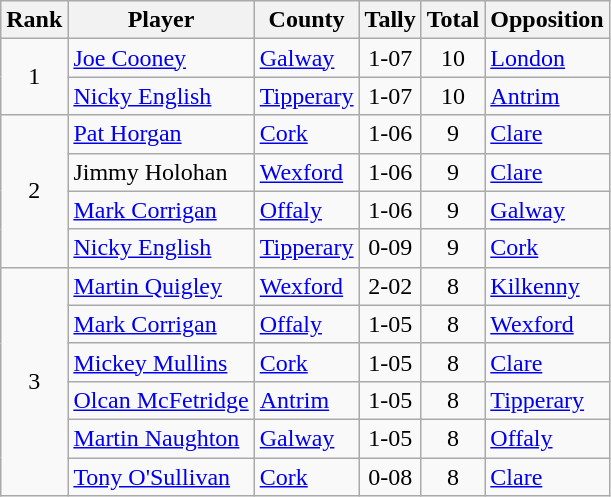<table class="wikitable">
<tr>
<th>Rank</th>
<th>Player</th>
<th>County</th>
<th>Tally</th>
<th>Total</th>
<th>Opposition</th>
</tr>
<tr>
<td rowspan=2 align=center>1</td>
<td><a href='#'>Joe Cooney</a></td>
<td><a href='#'>Galway</a></td>
<td align=center>1-07</td>
<td align=center>10</td>
<td><a href='#'>London</a></td>
</tr>
<tr>
<td><a href='#'>Nicky English</a></td>
<td><a href='#'>Tipperary</a></td>
<td align=center>1-07</td>
<td align=center>10</td>
<td><a href='#'>Antrim</a></td>
</tr>
<tr>
<td rowspan=4 align=center>2</td>
<td><a href='#'>Pat Horgan</a></td>
<td><a href='#'>Cork</a></td>
<td align=center>1-06</td>
<td align=center>9</td>
<td><a href='#'>Clare</a></td>
</tr>
<tr>
<td>Jimmy Holohan</td>
<td><a href='#'>Wexford</a></td>
<td align=center>1-06</td>
<td align=center>9</td>
<td><a href='#'>Clare</a></td>
</tr>
<tr>
<td><a href='#'>Mark Corrigan</a></td>
<td><a href='#'>Offaly</a></td>
<td align=center>1-06</td>
<td align=center>9</td>
<td><a href='#'>Galway</a></td>
</tr>
<tr>
<td><a href='#'>Nicky English</a></td>
<td><a href='#'>Tipperary</a></td>
<td align=center>0-09</td>
<td align=center>9</td>
<td><a href='#'>Cork</a></td>
</tr>
<tr>
<td rowspan=6 align=center>3</td>
<td><a href='#'>Martin Quigley</a></td>
<td><a href='#'>Wexford</a></td>
<td align=center>2-02</td>
<td align=center>8</td>
<td><a href='#'>Kilkenny</a></td>
</tr>
<tr>
<td><a href='#'>Mark Corrigan</a></td>
<td><a href='#'>Offaly</a></td>
<td align=center>1-05</td>
<td align=center>8</td>
<td><a href='#'>Wexford</a></td>
</tr>
<tr>
<td><a href='#'>Mickey Mullins</a></td>
<td><a href='#'>Cork</a></td>
<td align=center>1-05</td>
<td align=center>8</td>
<td><a href='#'>Clare</a></td>
</tr>
<tr>
<td><a href='#'>Olcan McFetridge</a></td>
<td><a href='#'>Antrim</a></td>
<td align=center>1-05</td>
<td align=center>8</td>
<td><a href='#'>Tipperary</a></td>
</tr>
<tr>
<td><a href='#'>Martin Naughton</a></td>
<td><a href='#'>Galway</a></td>
<td align=center>1-05</td>
<td align=center>8</td>
<td><a href='#'>Offaly</a></td>
</tr>
<tr>
<td><a href='#'>Tony O'Sullivan</a></td>
<td><a href='#'>Cork</a></td>
<td align=center>0-08</td>
<td align=center>8</td>
<td><a href='#'>Clare</a></td>
</tr>
</table>
